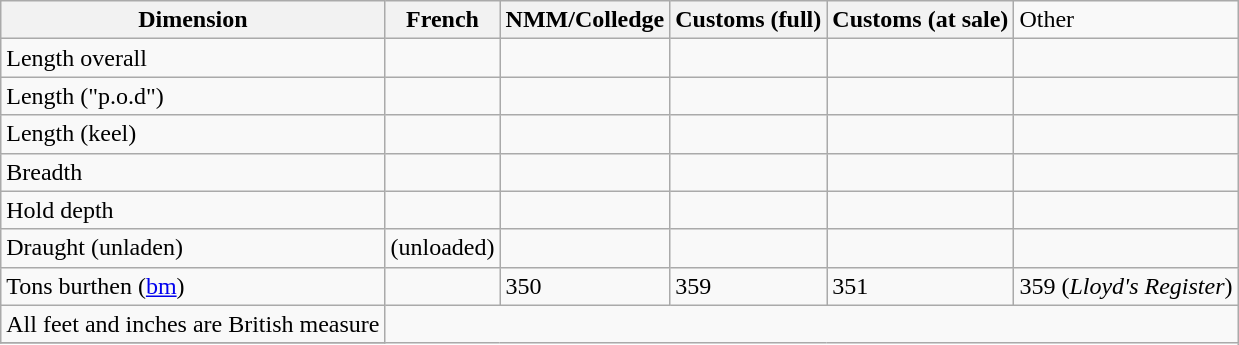<table class="sortable wikitable">
<tr>
<th>Dimension</th>
<th>French</th>
<th>NMM/Colledge</th>
<th>Customs (full)</th>
<th>Customs (at sale)</th>
<td>Other</td>
</tr>
<tr>
<td>Length overall</td>
<td></td>
<td></td>
<td></td>
<td></td>
<td></td>
</tr>
<tr>
<td>Length ("p.o.d")</td>
<td></td>
<td></td>
<td></td>
<td></td>
<td></td>
</tr>
<tr>
<td>Length (keel)</td>
<td></td>
<td></td>
<td></td>
<td></td>
<td></td>
</tr>
<tr>
<td>Breadth</td>
<td></td>
<td></td>
<td></td>
<td></td>
<td></td>
</tr>
<tr>
<td>Hold depth</td>
<td></td>
<td></td>
<td></td>
<td></td>
<td></td>
</tr>
<tr>
<td>Draught (unladen)</td>
<td> (unloaded)</td>
<td></td>
<td></td>
<td></td>
<td></td>
</tr>
<tr>
<td>Tons burthen (<a href='#'>bm</a>)</td>
<td></td>
<td>350</td>
<td>359 </td>
<td>351 </td>
<td>359 (<em>Lloyd's Register</em>)</td>
</tr>
<tr>
<td>All feet and inches are British measure</td>
</tr>
<tr>
</tr>
</table>
